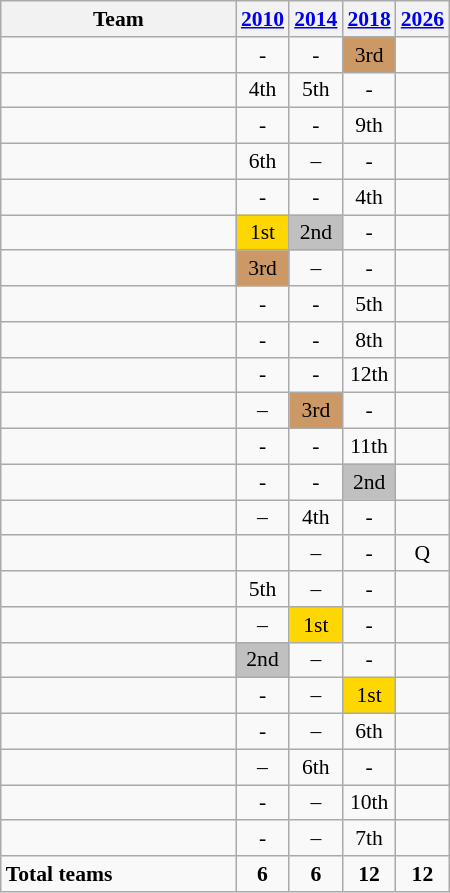<table class=wikitable style="text-align:center; font-size:90%">
<tr>
<th width=150>Team</th>
<th><a href='#'>2010</a></th>
<th><a href='#'>2014</a></th>
<th><a href='#'>2018</a></th>
<th><a href='#'>2026</a></th>
</tr>
<tr>
<td align=left></td>
<td>-</td>
<td>-</td>
<td bgcolor=cc9966>3rd</td>
<td></td>
</tr>
<tr>
<td align=left></td>
<td>4th</td>
<td>5th</td>
<td>-</td>
<td></td>
</tr>
<tr>
<td align=left></td>
<td>-</td>
<td>-</td>
<td>9th</td>
<td></td>
</tr>
<tr>
<td align=left></td>
<td>6th</td>
<td>–</td>
<td>-</td>
<td></td>
</tr>
<tr>
<td align=left></td>
<td>-</td>
<td>-</td>
<td>4th</td>
<td></td>
</tr>
<tr>
<td align=left></td>
<td bgcolor=gold>1st</td>
<td bgcolor=silver>2nd</td>
<td>-</td>
<td></td>
</tr>
<tr>
<td align=left></td>
<td bgcolor=cc9966>3rd</td>
<td>–</td>
<td>-</td>
<td></td>
</tr>
<tr>
<td align=left></td>
<td>-</td>
<td>-</td>
<td>5th</td>
<td></td>
</tr>
<tr>
<td align=left></td>
<td>-</td>
<td>-</td>
<td>8th</td>
<td></td>
</tr>
<tr>
<td align=left></td>
<td>-</td>
<td>-</td>
<td>12th</td>
<td></td>
</tr>
<tr>
<td align=left></td>
<td>–</td>
<td bgcolor=cc9966>3rd</td>
<td>-</td>
<td></td>
</tr>
<tr>
<td align=left></td>
<td>-</td>
<td>-</td>
<td>11th</td>
<td></td>
</tr>
<tr>
<td align=left></td>
<td>-</td>
<td>-</td>
<td bgcolor=silver>2nd</td>
<td></td>
</tr>
<tr>
<td align=left></td>
<td>–</td>
<td>4th</td>
<td>-</td>
<td></td>
</tr>
<tr>
<td align=left></td>
<td></td>
<td>–</td>
<td>-</td>
<td>Q</td>
</tr>
<tr>
<td align=left></td>
<td>5th</td>
<td>–</td>
<td>-</td>
<td></td>
</tr>
<tr>
<td align=left></td>
<td>–</td>
<td bgcolor=gold>1st</td>
<td>-</td>
<td></td>
</tr>
<tr>
<td align=left></td>
<td bgcolor=silver>2nd</td>
<td>–</td>
<td>-</td>
<td></td>
</tr>
<tr>
<td align=left></td>
<td>-</td>
<td>–</td>
<td bgcolor=gold>1st</td>
<td></td>
</tr>
<tr>
<td align=left></td>
<td>-</td>
<td>–</td>
<td>6th</td>
<td></td>
</tr>
<tr>
<td align=left></td>
<td>–</td>
<td>6th</td>
<td>-</td>
<td></td>
</tr>
<tr>
<td align=left></td>
<td>-</td>
<td>–</td>
<td>10th</td>
<td></td>
</tr>
<tr>
<td align=left></td>
<td>-</td>
<td>–</td>
<td>7th</td>
<td></td>
</tr>
<tr>
<td align=left><strong>Total teams</strong></td>
<td><strong>6</strong></td>
<td><strong>6</strong></td>
<td><strong>12</strong></td>
<td><strong>12</strong></td>
</tr>
</table>
